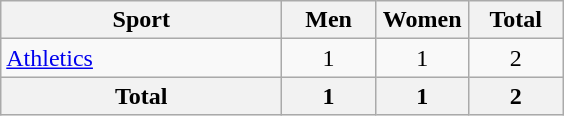<table class="wikitable sortable" style="text-align:center;">
<tr>
<th width=180>Sport</th>
<th width=55>Men</th>
<th width=55>Women</th>
<th width=55>Total</th>
</tr>
<tr>
<td align=left><a href='#'>Athletics</a></td>
<td>1</td>
<td>1</td>
<td>2</td>
</tr>
<tr>
<th>Total</th>
<th>1</th>
<th>1</th>
<th>2</th>
</tr>
</table>
